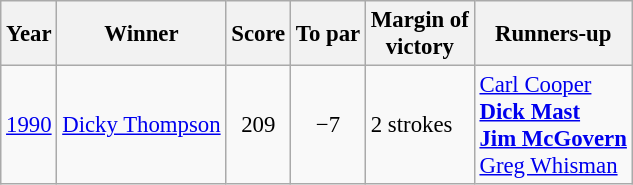<table class="wikitable" style="font-size:95%">
<tr>
<th>Year</th>
<th>Winner</th>
<th>Score</th>
<th>To par</th>
<th>Margin of<br>victory</th>
<th>Runners-up</th>
</tr>
<tr>
<td><a href='#'>1990</a></td>
<td> <a href='#'>Dicky Thompson</a></td>
<td align=center>209</td>
<td align=center>−7</td>
<td>2 strokes</td>
<td> <a href='#'>Carl Cooper</a><br> <strong><a href='#'>Dick Mast</a></strong><br> <strong><a href='#'>Jim McGovern</a></strong><br> <a href='#'>Greg Whisman</a></td>
</tr>
</table>
